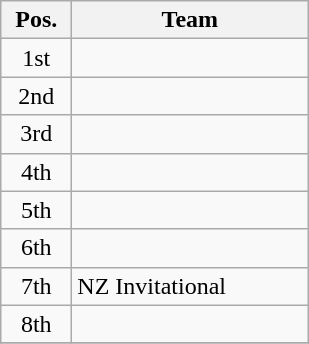<table class="wikitable" style="text-align: center;">
<tr>
<th width=40>Pos.</th>
<th width=150>Team</th>
</tr>
<tr>
<td>1st</td>
<td align=left></td>
</tr>
<tr>
<td>2nd</td>
<td align=left></td>
</tr>
<tr>
<td>3rd</td>
<td align=left></td>
</tr>
<tr>
<td>4th</td>
<td align=left></td>
</tr>
<tr>
<td>5th</td>
<td align=left></td>
</tr>
<tr>
<td>6th</td>
<td align=left></td>
</tr>
<tr>
<td>7th</td>
<td align=left> NZ Invitational</td>
</tr>
<tr>
<td>8th</td>
<td align=left></td>
</tr>
<tr>
</tr>
</table>
